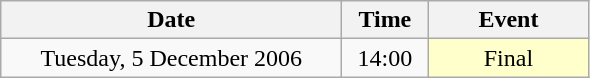<table class = "wikitable" style="text-align:center;">
<tr>
<th width=220>Date</th>
<th width=50>Time</th>
<th width=100>Event</th>
</tr>
<tr>
<td>Tuesday, 5 December 2006</td>
<td>14:00</td>
<td bgcolor=ffffcc>Final</td>
</tr>
</table>
